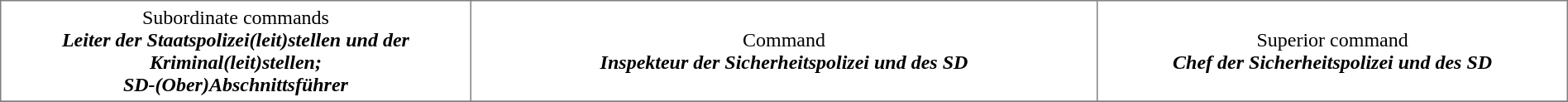<table class="toccolours" border="1" cellpadding="4" cellspacing="0" style="border-collapse: collapse; margin: 0.5em auto; clear: both;">
<tr>
<td width="30%" align="center">Subordinate commands<br><strong><em>Leiter der Staatspolizei(leit)stellen und der Kriminal(leit)stellen;</em></strong><br><strong><em>SD-(Ober)Abschnittsführer</em></strong></td>
<td width="40%" align="center">Command<br><strong><em>Inspekteur der Sicherheitspolizei und des SD</em></strong></td>
<td width="30%" align="center">Superior command<br><strong><em>Chef der Sicherheitspolizei und des SD</em></strong></td>
</tr>
<tr width="304" align="center"|>
</tr>
</table>
